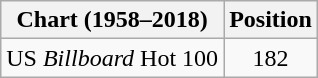<table class="wikitable plainrowheaders">
<tr>
<th>Chart (1958–2018)</th>
<th>Position</th>
</tr>
<tr>
<td>US <em>Billboard</em> Hot 100</td>
<td style="text-align:center;">182</td>
</tr>
</table>
